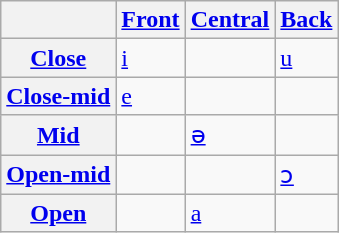<table class="wikitable">
<tr>
<th></th>
<th><a href='#'>Front</a></th>
<th><a href='#'>Central</a></th>
<th><a href='#'>Back</a></th>
</tr>
<tr>
<th><a href='#'>Close</a></th>
<td><a href='#'>i</a></td>
<td></td>
<td><a href='#'>u</a></td>
</tr>
<tr>
<th><a href='#'>Close-mid</a></th>
<td><a href='#'>e</a></td>
<td></td>
<td></td>
</tr>
<tr>
<th><a href='#'>Mid</a></th>
<td></td>
<td><a href='#'>ə</a></td>
<td></td>
</tr>
<tr>
<th><a href='#'>Open-mid</a></th>
<td></td>
<td></td>
<td><a href='#'>ɔ</a></td>
</tr>
<tr>
<th><a href='#'>Open</a></th>
<td></td>
<td><a href='#'>a</a></td>
</tr>
</table>
